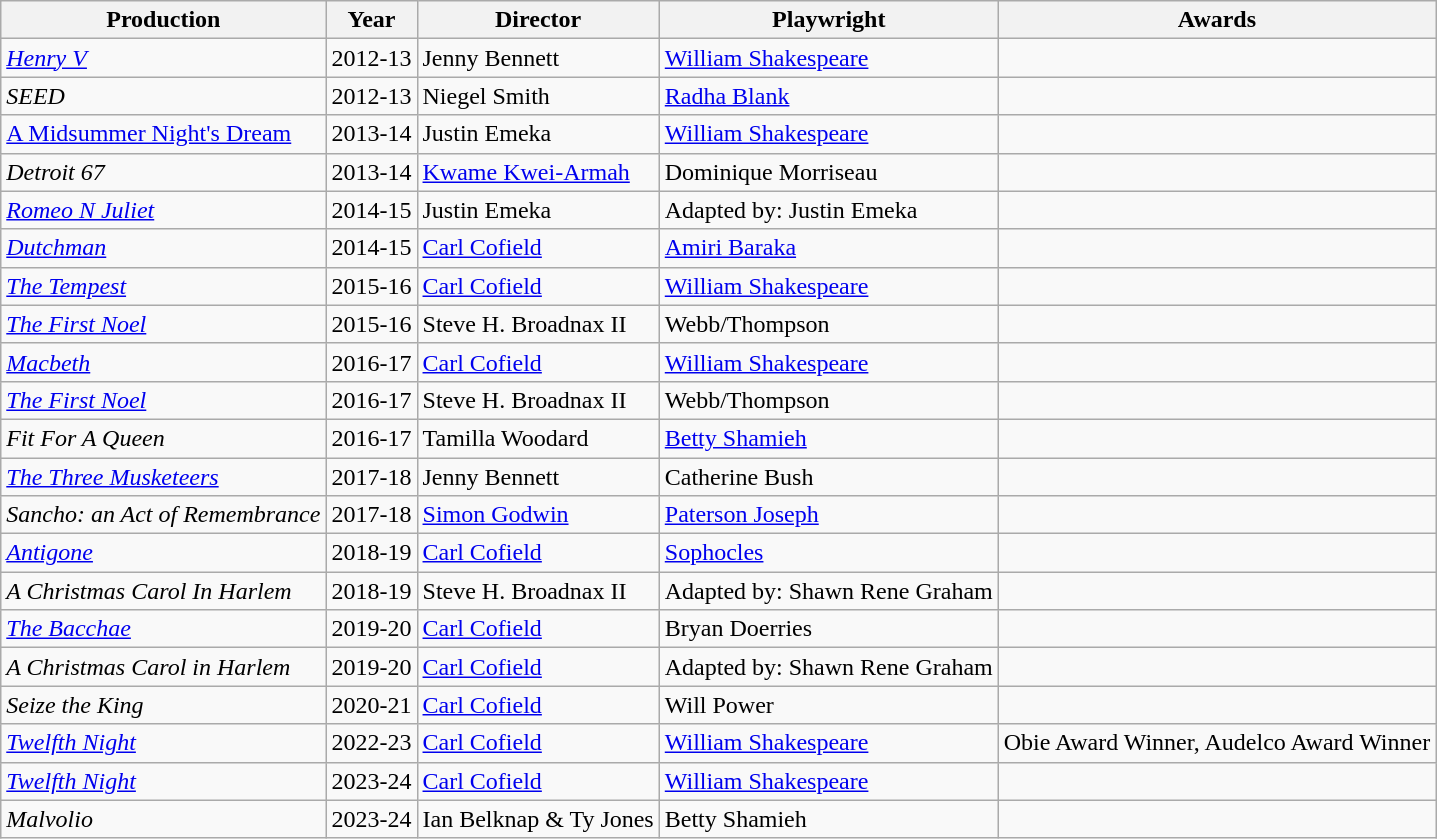<table class="wikitable">
<tr>
<th>Production</th>
<th>Year</th>
<th>Director</th>
<th>Playwright</th>
<th>Awards</th>
</tr>
<tr>
<td><a href='#'><em>Henry V</em></a></td>
<td>2012-13</td>
<td>Jenny Bennett</td>
<td><a href='#'>William Shakespeare</a></td>
<td></td>
</tr>
<tr>
<td><em>SEED</em></td>
<td>2012-13</td>
<td>Niegel Smith</td>
<td><a href='#'>Radha Blank</a></td>
<td></td>
</tr>
<tr>
<td><a href='#'>A Midsummer Night's Dream</a></td>
<td>2013-14</td>
<td>Justin Emeka</td>
<td><a href='#'>William Shakespeare</a></td>
<td></td>
</tr>
<tr>
<td><em>Detroit 67</em></td>
<td>2013-14</td>
<td><a href='#'>Kwame Kwei-Armah</a></td>
<td>Dominique Morriseau</td>
<td></td>
</tr>
<tr>
<td><em><a href='#'>Romeo N Juliet</a></em></td>
<td>2014-15</td>
<td>Justin Emeka</td>
<td>Adapted by: Justin Emeka</td>
<td></td>
</tr>
<tr>
<td><a href='#'><em>Dutchman</em></a></td>
<td>2014-15</td>
<td><a href='#'>Carl Cofield</a></td>
<td><a href='#'>Amiri Baraka</a></td>
<td></td>
</tr>
<tr>
<td><em><a href='#'>The Tempest</a></em></td>
<td>2015-16</td>
<td><a href='#'>Carl Cofield</a></td>
<td><a href='#'>William Shakespeare</a></td>
<td></td>
</tr>
<tr>
<td><em><a href='#'>The First Noel</a></em></td>
<td>2015-16</td>
<td>Steve H. Broadnax II</td>
<td>Webb/Thompson</td>
<td></td>
</tr>
<tr>
<td><em><a href='#'>Macbeth</a></em></td>
<td>2016-17</td>
<td><a href='#'>Carl Cofield</a></td>
<td><a href='#'>William Shakespeare</a></td>
<td></td>
</tr>
<tr>
<td><em><a href='#'>The First Noel</a></em></td>
<td>2016-17</td>
<td>Steve H. Broadnax II</td>
<td>Webb/Thompson</td>
<td></td>
</tr>
<tr>
<td><em>Fit For A Queen</em></td>
<td>2016-17</td>
<td>Tamilla Woodard</td>
<td><a href='#'>Betty Shamieh</a></td>
<td></td>
</tr>
<tr>
<td><em><a href='#'>The Three Musketeers</a></em></td>
<td>2017-18</td>
<td>Jenny Bennett</td>
<td>Catherine Bush</td>
<td></td>
</tr>
<tr>
<td><em>Sancho: an Act of Remembrance</em></td>
<td>2017-18</td>
<td><a href='#'>Simon Godwin</a></td>
<td><a href='#'>Paterson Joseph</a></td>
<td></td>
</tr>
<tr>
<td><a href='#'><em>Antigone</em></a></td>
<td>2018-19</td>
<td><a href='#'>Carl Cofield</a></td>
<td><a href='#'>Sophocles</a></td>
<td></td>
</tr>
<tr>
<td><em>A Christmas Carol In Harlem</em></td>
<td>2018-19</td>
<td>Steve H. Broadnax II</td>
<td>Adapted by: Shawn Rene Graham</td>
<td></td>
</tr>
<tr>
<td><em><a href='#'>The Bacchae</a></em></td>
<td>2019-20</td>
<td><a href='#'>Carl Cofield</a></td>
<td>Bryan Doerries</td>
<td></td>
</tr>
<tr>
<td><em>A Christmas Carol in Harlem</em></td>
<td>2019-20</td>
<td><a href='#'>Carl Cofield</a></td>
<td>Adapted by: Shawn Rene Graham</td>
<td></td>
</tr>
<tr>
<td><em>Seize the King</em></td>
<td>2020-21</td>
<td><a href='#'>Carl Cofield</a></td>
<td>Will Power</td>
<td></td>
</tr>
<tr>
<td><em><a href='#'>Twelfth Night</a></em></td>
<td>2022-23</td>
<td><a href='#'>Carl Cofield</a></td>
<td><a href='#'>William Shakespeare</a></td>
<td>Obie Award Winner, Audelco Award Winner</td>
</tr>
<tr>
<td><em><a href='#'>Twelfth Night</a></em></td>
<td>2023-24</td>
<td><a href='#'>Carl Cofield</a></td>
<td><a href='#'>William Shakespeare</a></td>
<td></td>
</tr>
<tr>
<td><em>Malvolio</em></td>
<td>2023-24</td>
<td>Ian Belknap & Ty Jones</td>
<td>Betty Shamieh</td>
<td></td>
</tr>
</table>
